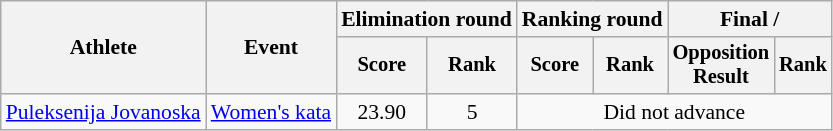<table class="wikitable" style="font-size:90%;">
<tr>
<th rowspan=2>Athlete</th>
<th rowspan=2>Event</th>
<th colspan=2>Elimination round</th>
<th colspan=2>Ranking round</th>
<th colspan=2>Final / </th>
</tr>
<tr style="font-size:95%">
<th>Score</th>
<th>Rank</th>
<th>Score</th>
<th>Rank</th>
<th>Opposition<br>Result</th>
<th>Rank</th>
</tr>
<tr align=center>
<td align=left><a href='#'>Puleksenija Jovanoska</a></td>
<td align=left><a href='#'>Women's kata</a></td>
<td>23.90</td>
<td>5</td>
<td colspan=4>Did not advance</td>
</tr>
</table>
